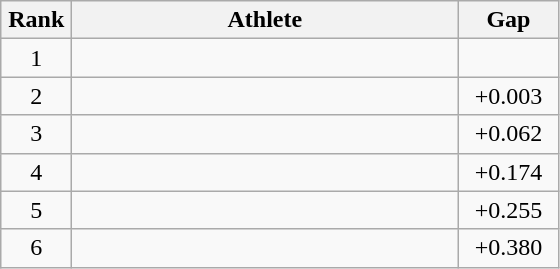<table class=wikitable style="text-align:center">
<tr>
<th width=40>Rank</th>
<th width=250>Athlete</th>
<th width=60>Gap</th>
</tr>
<tr>
<td>1</td>
<td align=left></td>
<td></td>
</tr>
<tr>
<td>2</td>
<td align=left></td>
<td>+0.003</td>
</tr>
<tr>
<td>3</td>
<td align=left></td>
<td>+0.062</td>
</tr>
<tr>
<td>4</td>
<td align=left></td>
<td>+0.174</td>
</tr>
<tr>
<td>5</td>
<td align=left></td>
<td>+0.255</td>
</tr>
<tr>
<td>6</td>
<td align=left></td>
<td>+0.380</td>
</tr>
</table>
